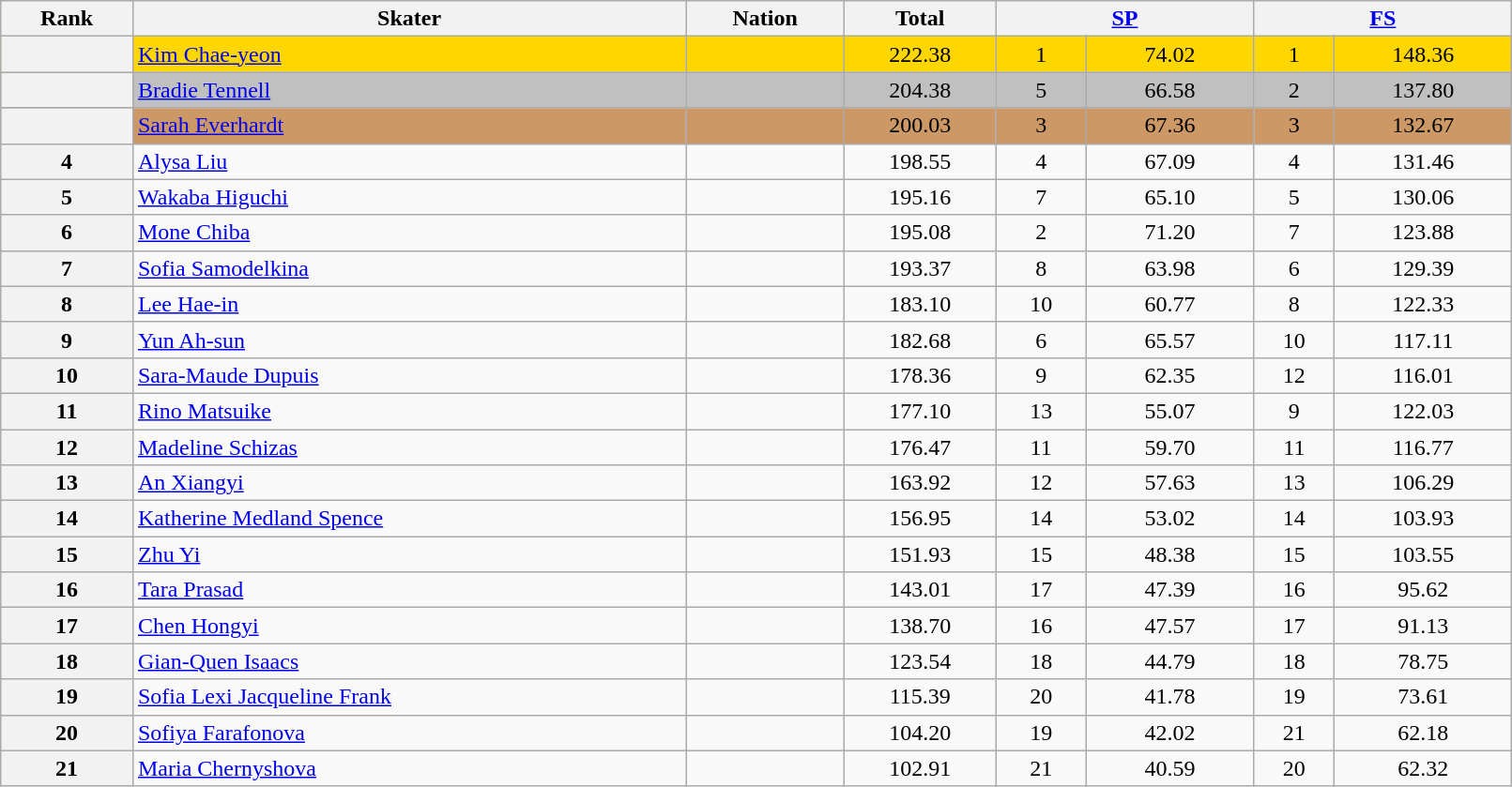<table class="wikitable sortable" style="text-align:center; width:85%">
<tr>
<th scope="col">Rank</th>
<th scope="col">Skater</th>
<th scope="col">Nation</th>
<th scope="col">Total</th>
<th scope="col" colspan="2" width="80px"><a href='#'>SP</a></th>
<th scope="col" colspan="2" width="80px"><a href='#'>FS</a></th>
</tr>
<tr bgcolor="gold">
<th scope="row"></th>
<td align="left"><a href='#'>Kim Chae-yeon</a></td>
<td align="left"></td>
<td>222.38</td>
<td>1</td>
<td>74.02</td>
<td>1</td>
<td>148.36</td>
</tr>
<tr bgcolor="silver">
<th scope="row"></th>
<td align="left"><a href='#'>Bradie Tennell</a></td>
<td align="left"></td>
<td>204.38</td>
<td>5</td>
<td>66.58</td>
<td>2</td>
<td>137.80</td>
</tr>
<tr bgcolor="#cc9966">
<th scope="row"></th>
<td align="left"><a href='#'>Sarah Everhardt</a></td>
<td align="left"></td>
<td>200.03</td>
<td>3</td>
<td>67.36</td>
<td>3</td>
<td>132.67</td>
</tr>
<tr>
<th scope="row">4</th>
<td align="left"><a href='#'>Alysa Liu</a></td>
<td align="left"></td>
<td>198.55</td>
<td>4</td>
<td>67.09</td>
<td>4</td>
<td>131.46</td>
</tr>
<tr>
<th scope="row">5</th>
<td align="left"><a href='#'>Wakaba Higuchi</a></td>
<td align="left"></td>
<td>195.16</td>
<td>7</td>
<td>65.10</td>
<td>5</td>
<td>130.06</td>
</tr>
<tr>
<th scope="row">6</th>
<td align="left"><a href='#'>Mone Chiba</a></td>
<td align="left"></td>
<td>195.08</td>
<td>2</td>
<td>71.20</td>
<td>7</td>
<td>123.88</td>
</tr>
<tr>
<th scope="row">7</th>
<td align="left"><a href='#'>Sofia Samodelkina</a></td>
<td align="left"></td>
<td>193.37</td>
<td>8</td>
<td>63.98</td>
<td>6</td>
<td>129.39</td>
</tr>
<tr>
<th scope="row">8</th>
<td align="left"><a href='#'>Lee Hae-in</a></td>
<td align="left"></td>
<td>183.10</td>
<td>10</td>
<td>60.77</td>
<td>8</td>
<td>122.33</td>
</tr>
<tr>
<th scope="row">9</th>
<td align="left"><a href='#'>Yun Ah-sun</a></td>
<td align="left"></td>
<td>182.68</td>
<td>6</td>
<td>65.57</td>
<td>10</td>
<td>117.11</td>
</tr>
<tr>
<th scope="row">10</th>
<td align="left"><a href='#'>Sara-Maude Dupuis</a></td>
<td align="left"></td>
<td>178.36</td>
<td>9</td>
<td>62.35</td>
<td>12</td>
<td>116.01</td>
</tr>
<tr>
<th scope="row">11</th>
<td align="left"><a href='#'>Rino Matsuike</a></td>
<td align="left"></td>
<td>177.10</td>
<td>13</td>
<td>55.07</td>
<td>9</td>
<td>122.03</td>
</tr>
<tr>
<th scope="row">12</th>
<td align="left"><a href='#'>Madeline Schizas</a></td>
<td align="left"></td>
<td>176.47</td>
<td>11</td>
<td>59.70</td>
<td>11</td>
<td>116.77</td>
</tr>
<tr>
<th scope="row">13</th>
<td align="left"><a href='#'>An Xiangyi</a></td>
<td align="left"></td>
<td>163.92</td>
<td>12</td>
<td>57.63</td>
<td>13</td>
<td>106.29</td>
</tr>
<tr>
<th scope="row">14</th>
<td align="left"><a href='#'>Katherine Medland Spence</a></td>
<td align="left"></td>
<td>156.95</td>
<td>14</td>
<td>53.02</td>
<td>14</td>
<td>103.93</td>
</tr>
<tr>
<th scope="row">15</th>
<td align="left"><a href='#'>Zhu Yi</a></td>
<td align="left"></td>
<td>151.93</td>
<td>15</td>
<td>48.38</td>
<td>15</td>
<td>103.55</td>
</tr>
<tr>
<th scope="row">16</th>
<td align="left"><a href='#'>Tara Prasad</a></td>
<td align="left"></td>
<td>143.01</td>
<td>17</td>
<td>47.39</td>
<td>16</td>
<td>95.62</td>
</tr>
<tr>
<th scope="row">17</th>
<td align="left"><a href='#'>Chen Hongyi</a></td>
<td align="left"></td>
<td>138.70</td>
<td>16</td>
<td>47.57</td>
<td>17</td>
<td>91.13</td>
</tr>
<tr>
<th scope="row">18</th>
<td align="left"><a href='#'>Gian-Quen Isaacs</a></td>
<td align="left"></td>
<td>123.54</td>
<td>18</td>
<td>44.79</td>
<td>18</td>
<td>78.75</td>
</tr>
<tr>
<th scope="row">19</th>
<td align="left"><a href='#'>Sofia Lexi Jacqueline Frank</a></td>
<td align="left"></td>
<td>115.39</td>
<td>20</td>
<td>41.78</td>
<td>19</td>
<td>73.61</td>
</tr>
<tr>
<th scope="row">20</th>
<td align="left"><a href='#'>Sofiya Farafonova</a></td>
<td align="left"></td>
<td>104.20</td>
<td>19</td>
<td>42.02</td>
<td>21</td>
<td>62.18</td>
</tr>
<tr>
<th scope="row">21</th>
<td align="left"><a href='#'>Maria Chernyshova</a></td>
<td align="left"></td>
<td>102.91</td>
<td>21</td>
<td>40.59</td>
<td>20</td>
<td>62.32</td>
</tr>
</table>
